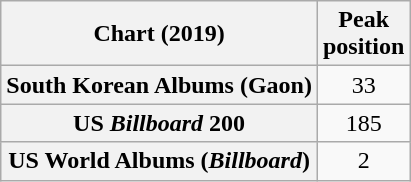<table class="wikitable sortable plainrowheaders" style="text-align:center;">
<tr>
<th>Chart (2019)</th>
<th>Peak<br>position</th>
</tr>
<tr>
<th scope="row">South Korean Albums (Gaon)</th>
<td>33</td>
</tr>
<tr>
<th scope="row">US <em>Billboard</em> 200</th>
<td>185</td>
</tr>
<tr>
<th scope="row">US World Albums (<em>Billboard</em>)</th>
<td>2</td>
</tr>
</table>
